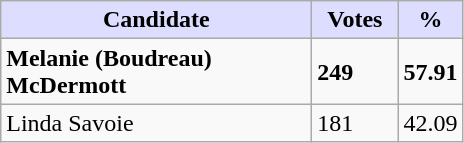<table class="wikitable">
<tr>
<th style="background:#ddf; width:200px;">Candidate</th>
<th style="background:#ddf; width:50px;">Votes</th>
<th style="background:#ddf; width:30px;">%</th>
</tr>
<tr>
<td><strong>Melanie (Boudreau) McDermott</strong></td>
<td><strong>249</strong></td>
<td><strong>57.91</strong></td>
</tr>
<tr>
<td>Linda Savoie</td>
<td>181</td>
<td>42.09</td>
</tr>
</table>
